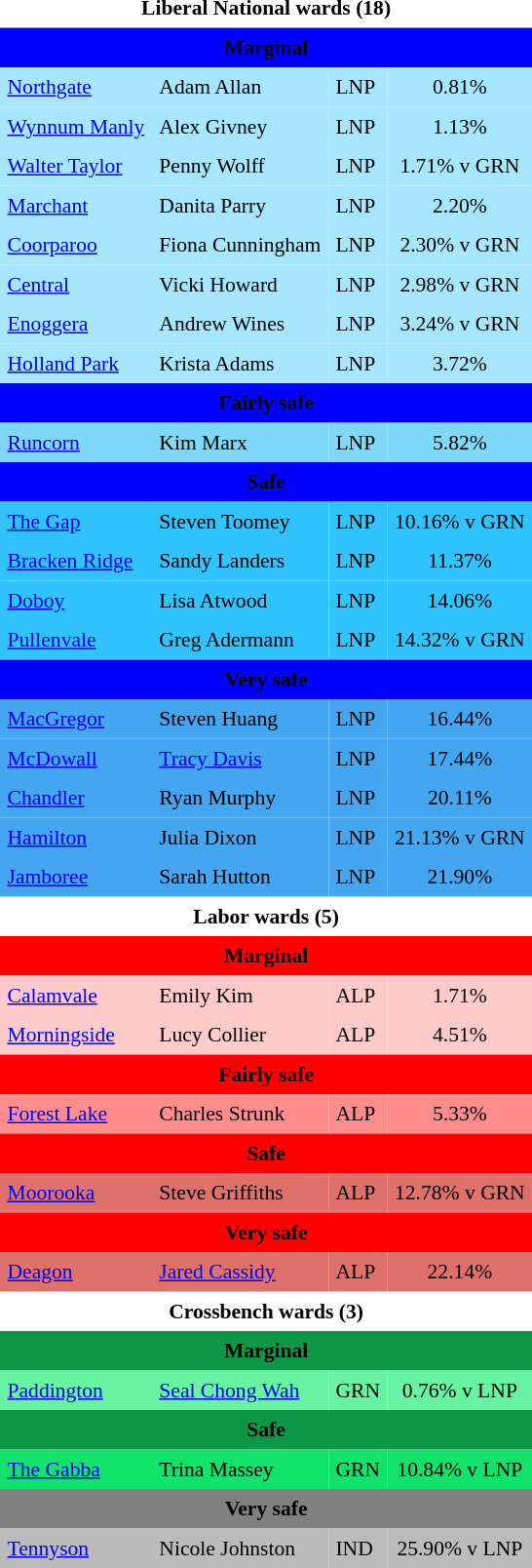<table class="toccolours" cellpadding="5" cellspacing="0" style="float:left; margin-right:.5em; margin-top:.4em; font-size:90%;">
<tr>
<td colspan="4" style="text-align:center;"><strong>Liberal National wards (18)</strong></td>
</tr>
<tr>
<td colspan="4"  style="text-align:center; background:blue;"><span><strong>Marginal</strong></span></td>
</tr>
<tr>
<td style="text-align:left; background:#a6e7ff;"><a href='#'>Northgate</a></td>
<td style="text-align:left; background:#a6e7ff;">Adam Allan</td>
<td style="text-align:left; background:#a6e7ff;">LNP</td>
<td style="text-align:center; background:#a6e7ff;">0.81%</td>
</tr>
<tr>
<td style="text-align:left; background:#a6e7ff;"><a href='#'>Wynnum Manly</a></td>
<td style="text-align:left; background:#a6e7ff;">Alex Givney</td>
<td style="text-align:left; background:#a6e7ff;">LNP</td>
<td style="text-align:center; background:#a6e7ff;">1.13%</td>
</tr>
<tr>
<td style="text-align:left; background:#a6e7ff;"><a href='#'>Walter Taylor</a></td>
<td style="text-align:left; background:#a6e7ff;">Penny Wolff</td>
<td style="text-align:left; background:#a6e7ff;">LNP</td>
<td style="text-align:center; background:#a6e7ff;">1.71% v GRN</td>
</tr>
<tr>
<td style="text-align:left; background:#a6e7ff;"><a href='#'>Marchant</a></td>
<td style="text-align:left; background:#a6e7ff;">Danita Parry</td>
<td style="text-align:left; background:#a6e7ff;">LNP</td>
<td style="text-align:center; background:#a6e7ff;">2.20%</td>
</tr>
<tr>
<td style="text-align:left; background:#a6e7ff;"><a href='#'>Coorparoo</a></td>
<td style="text-align:left; background:#a6e7ff;">Fiona Cunningham</td>
<td style="text-align:left; background:#a6e7ff;">LNP</td>
<td style="text-align:center; background:#a6e7ff;">2.30% v GRN</td>
</tr>
<tr>
<td style="text-align:left; background:#a6e7ff;"><a href='#'>Central</a></td>
<td style="text-align:left; background:#a6e7ff;">Vicki Howard</td>
<td style="text-align:left; background:#a6e7ff;">LNP</td>
<td style="text-align:center; background:#a6e7ff;">2.98% v GRN</td>
</tr>
<tr>
<td style="text-align:left; background:#a6e7ff;"><a href='#'>Enoggera</a></td>
<td style="text-align:left; background:#a6e7ff;">Andrew Wines</td>
<td style="text-align:left; background:#a6e7ff;">LNP</td>
<td style="text-align:center; background:#a6e7ff;">3.24% v GRN</td>
</tr>
<tr>
<td style="text-align:left; background:#a6e7ff;"><a href='#'>Holland Park</a></td>
<td style="text-align:left; background:#a6e7ff;">Krista Adams</td>
<td style="text-align:left; background:#a6e7ff;">LNP</td>
<td style="text-align:center; background:#a6e7ff;">3.72%</td>
</tr>
<tr>
<td colspan="4"  style="text-align:center; background:blue;"><span><strong>Fairly safe</strong></span></td>
</tr>
<tr>
<td style="text-align:left; background:#80d8f9;"><a href='#'>Runcorn</a></td>
<td style="text-align:left; background:#80d8f9;">Kim Marx</td>
<td style="text-align:left; background:#80d8f9;">LNP</td>
<td style="text-align:center; background:#80d8f9;">5.82%</td>
</tr>
<tr>
<td colspan="4"  style="text-align:center; background:blue;"><span><strong>Safe</strong></span></td>
</tr>
<tr>
<td style="text-align:left; background:#31c3ff;"><a href='#'>The Gap</a></td>
<td style="text-align:left; background:#31c3ff;">Steven Toomey</td>
<td style="text-align:left; background:#31c3ff;">LNP</td>
<td style="text-align:center; background:#31c3ff;">10.16% v GRN</td>
</tr>
<tr>
<td style="text-align:left; background:#31c3ff;"><a href='#'>Bracken Ridge</a></td>
<td style="text-align:left; background:#31c3ff;">Sandy Landers</td>
<td style="text-align:left; background:#31c3ff;">LNP</td>
<td style="text-align:center; background:#31c3ff;">11.37%</td>
</tr>
<tr>
<td style="text-align:left; background:#31c3ff;"><a href='#'>Doboy</a></td>
<td style="text-align:left; background:#31c3ff;">Lisa Atwood</td>
<td style="text-align:left; background:#31c3ff;">LNP</td>
<td style="text-align:center; background:#31c3ff;">14.06%</td>
</tr>
<tr>
<td style="text-align:left; background:#31c3ff;"><a href='#'>Pullenvale</a></td>
<td style="text-align:left; background:#31c3ff;">Greg Adermann</td>
<td style="text-align:left; background:#31c3ff;">LNP</td>
<td style="text-align:center; background:#31c3ff;">14.32% v GRN</td>
</tr>
<tr>
<td colspan="4"  style="text-align:center; background:blue;"><span><strong>Very safe</strong></span></td>
</tr>
<tr>
<td style="text-align:left; background:#44a6f1;"><a href='#'>MacGregor</a></td>
<td style="text-align:left; background:#44a6f1;">Steven Huang</td>
<td style="text-align:left; background:#44a6f1;">LNP</td>
<td style="text-align:center; background:#44a6f1;">16.44%</td>
</tr>
<tr>
<td style="text-align:left; background:#44a6f1;"><a href='#'>McDowall</a></td>
<td style="text-align:left; background:#44a6f1;"><a href='#'>Tracy Davis</a></td>
<td style="text-align:left; background:#44a6f1;">LNP</td>
<td style="text-align:center; background:#44a6f1;">17.44%</td>
</tr>
<tr>
<td style="text-align:left; background:#44a6f1;"><a href='#'>Chandler</a></td>
<td style="text-align:left; background:#44a6f1;">Ryan Murphy</td>
<td style="text-align:left; background:#44a6f1;">LNP</td>
<td style="text-align:center; background:#44a6f1;">20.11%</td>
</tr>
<tr>
<td style="text-align:left; background:#44a6f1;"><a href='#'>Hamilton</a></td>
<td style="text-align:left; background:#44a6f1;">Julia Dixon</td>
<td style="text-align:left; background:#44a6f1;">LNP</td>
<td style="text-align:center; background:#44a6f1;">21.13% v GRN</td>
</tr>
<tr>
<td style="text-align:left; background:#44a6f1;"><a href='#'>Jamboree</a></td>
<td style="text-align:left; background:#44a6f1;">Sarah Hutton</td>
<td style="text-align:left; background:#44a6f1;">LNP</td>
<td style="text-align:center; background:#44a6f1;">21.90%</td>
</tr>
<tr>
<td colspan="4" style="text-align:center;"><strong>Labor wards (5)</strong></td>
</tr>
<tr>
<td colspan="4"  style="text-align:center; background:red;"><span><strong>Marginal</strong></span></td>
</tr>
<tr>
<td style="text-align:left; background:#ffcaca;"><a href='#'>Calamvale</a></td>
<td style="text-align:left; background:#ffcaca;">Emily Kim</td>
<td style="text-align:left; background:#ffcaca;">ALP</td>
<td style="text-align:center; background:#ffcaca;">1.71%</td>
</tr>
<tr>
<td style="text-align:left; background:#ffcaca;"><a href='#'>Morningside</a></td>
<td style="text-align:left; background:#ffcaca;">Lucy Collier</td>
<td style="text-align:left; background:#ffcaca;">ALP</td>
<td style="text-align:center; background:#ffcaca;">4.51%</td>
</tr>
<tr>
<td colspan="4"  style="text-align:center; background:red;"><span><strong>Fairly safe</strong></span></td>
</tr>
<tr>
<td style="text-align:left; background:#ff8d8d;"><a href='#'>Forest Lake</a></td>
<td style="text-align:left; background:#ff8d8d;">Charles Strunk</td>
<td style="text-align:left; background:#ff8d8d;">ALP</td>
<td style="text-align:center; background:#ff8d8d;">5.33%</td>
</tr>
<tr>
<td colspan="4"  style="text-align:center; background:red;"><span><strong>Safe</strong></span></td>
</tr>
<tr>
<td style="text-align:left; background:#df716d;"><a href='#'>Moorooka</a></td>
<td style="text-align:left; background:#df716d;">Steve Griffiths</td>
<td style="text-align:left; background:#df716d;">ALP</td>
<td style="text-align:center; background:#df716d;">12.78% v GRN</td>
</tr>
<tr>
<td colspan="4"  style="text-align:center; background:red;"><span><strong>Very safe</strong></span></td>
</tr>
<tr>
<td style="text-align:left; background:#df716d;"><a href='#'>Deagon</a></td>
<td style="text-align:left; background:#df716d;"><a href='#'>Jared Cassidy</a></td>
<td style="text-align:left; background:#df716d;">ALP</td>
<td style="text-align:center; background:#df716d;">22.14%</td>
</tr>
<tr>
<td colspan="4" style="text-align:center;"><strong>Crossbench wards (3)</strong></td>
</tr>
<tr>
<td colspan="4"  style="text-align:center; background:#0c9746;"><span><strong>Marginal</strong></span></td>
</tr>
<tr>
<td style="text-align:left; background:#68f3a2;"><a href='#'>Paddington</a></td>
<td style="text-align:left; background:#68f3a2;"><a href='#'>Seal Chong Wah</a></td>
<td style="text-align:left; background:#68f3a2;">GRN</td>
<td style="text-align:center; background:#68f3a2;">0.76% v LNP</td>
</tr>
<tr>
<td colspan="4"  style="text-align:center; background:#0C9746;"><span><strong>Safe</strong></span></td>
</tr>
<tr>
<td style="text-align:left; background:#12e269;"><a href='#'>The Gabba</a></td>
<td style="text-align:left; background:#12e269;">Trina Massey</td>
<td style="text-align:left; background:#12e269;">GRN</td>
<td style="text-align:center; background:#12e269;">10.84% v LNP</td>
</tr>
<tr>
<td colspan="4"  style="text-align:center; background:gray;"><span><strong>Very safe</strong></span></td>
</tr>
<tr>
<td style="text-align:left; background:#bbbbbb;"><a href='#'>Tennyson</a></td>
<td style="text-align:left; background:#bbbbbb;">Nicole Johnston</td>
<td style="text-align:left; background:#bbbbbb;">IND</td>
<td style="text-align:center; background:#bbbbbb;">25.90% v LNP</td>
</tr>
<tr>
</tr>
</table>
